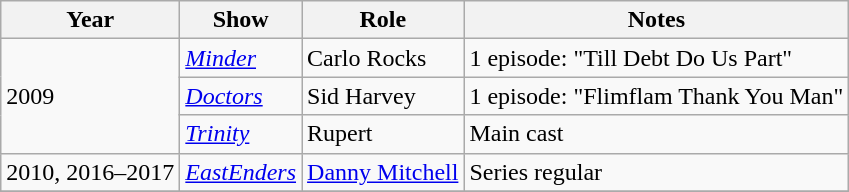<table class="wikitable">
<tr>
<th>Year</th>
<th>Show</th>
<th>Role</th>
<th>Notes</th>
</tr>
<tr>
<td rowspan="3">2009</td>
<td><em><a href='#'>Minder</a></em></td>
<td>Carlo Rocks</td>
<td>1 episode: "Till Debt Do Us Part"</td>
</tr>
<tr>
<td><em><a href='#'>Doctors</a></em></td>
<td>Sid Harvey</td>
<td>1 episode: "Flimflam Thank You Man"</td>
</tr>
<tr>
<td><em><a href='#'>Trinity</a></em></td>
<td>Rupert</td>
<td>Main cast</td>
</tr>
<tr>
<td rowspan="1">2010, 2016–2017</td>
<td><em><a href='#'>EastEnders</a></em></td>
<td><a href='#'>Danny Mitchell</a></td>
<td>Series regular</td>
</tr>
<tr>
</tr>
</table>
